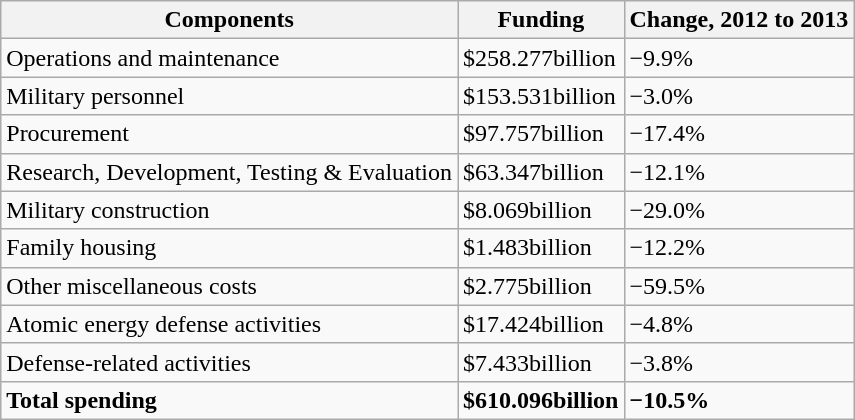<table class="wikitable sortable">
<tr>
<th>Components</th>
<th>Funding</th>
<th>Change, 2012 to 2013</th>
</tr>
<tr>
<td>Operations and maintenance</td>
<td>$258.277billion</td>
<td>−9.9%</td>
</tr>
<tr>
<td>Military personnel</td>
<td>$153.531billion</td>
<td>−3.0%</td>
</tr>
<tr>
<td>Procurement</td>
<td>$97.757billion</td>
<td>−17.4%</td>
</tr>
<tr>
<td>Research, Development, Testing & Evaluation</td>
<td>$63.347billion</td>
<td>−12.1%</td>
</tr>
<tr>
<td>Military construction</td>
<td>$8.069billion</td>
<td>−29.0%</td>
</tr>
<tr>
<td>Family housing</td>
<td>$1.483billion</td>
<td>−12.2%</td>
</tr>
<tr>
<td>Other miscellaneous costs</td>
<td>$2.775billion</td>
<td>−59.5%</td>
</tr>
<tr>
<td>Atomic energy defense activities</td>
<td>$17.424billion</td>
<td>−4.8%</td>
</tr>
<tr>
<td>Defense-related activities</td>
<td>$7.433billion</td>
<td>−3.8%</td>
</tr>
<tr>
<td><strong>Total spending</strong></td>
<td><strong>$610.096billion</strong></td>
<td><strong>−10.5%</strong></td>
</tr>
</table>
